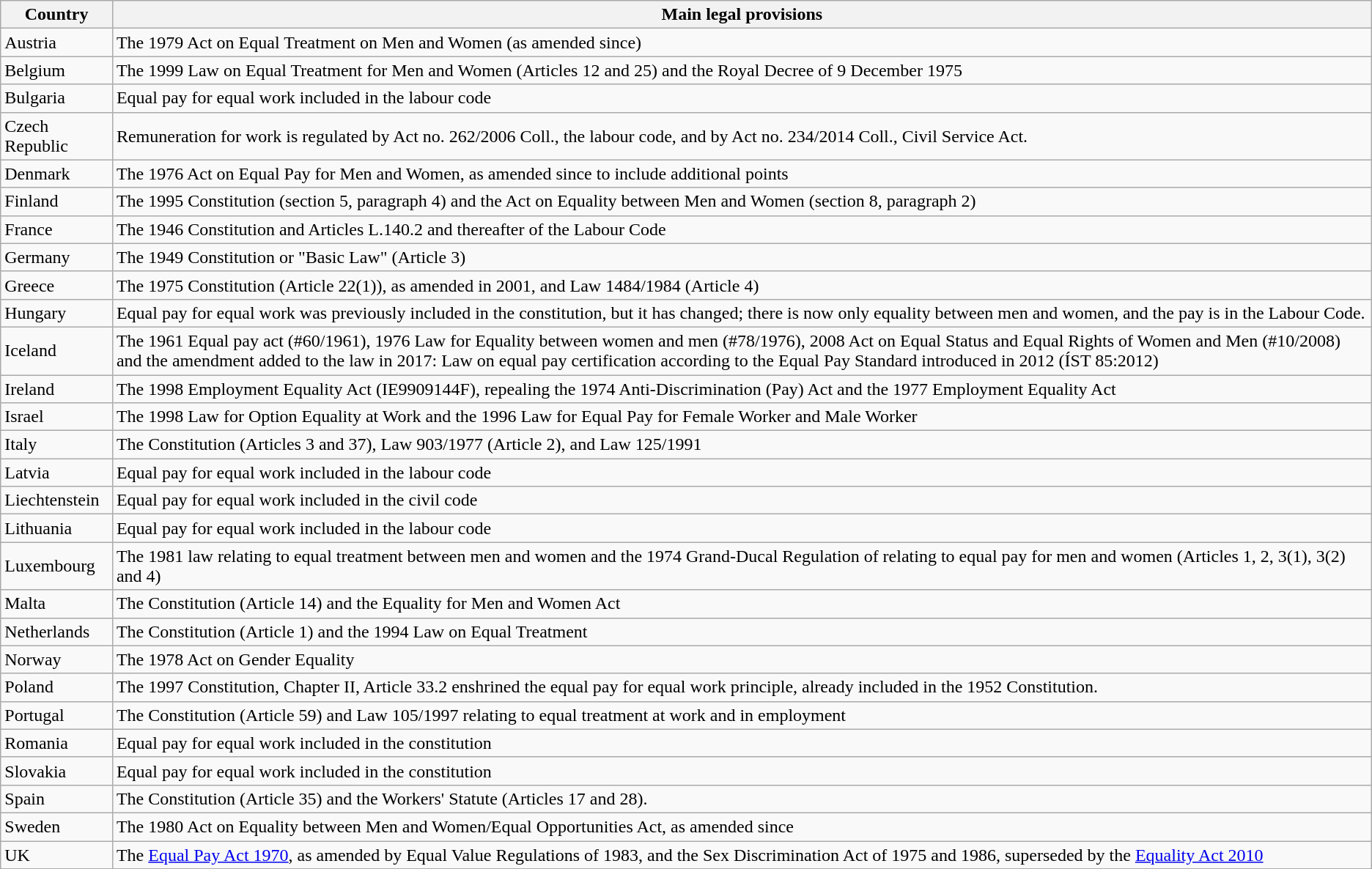<table class="wikitable">
<tr>
<th>Country</th>
<th>Main legal provisions</th>
</tr>
<tr>
<td>Austria</td>
<td>The 1979 Act on Equal Treatment on Men and Women (as amended since)</td>
</tr>
<tr>
<td>Belgium</td>
<td>The 1999 Law on Equal Treatment for Men and Women (Articles 12 and 25) and the Royal Decree of 9 December 1975</td>
</tr>
<tr>
<td>Bulgaria</td>
<td>Equal pay for equal work included in the labour code</td>
</tr>
<tr>
<td>Czech Republic</td>
<td>Remuneration for work is regulated by Act no. 262/2006 Coll., the labour code, and by Act no. 234/2014  Coll., Civil Service Act.</td>
</tr>
<tr>
<td>Denmark</td>
<td>The 1976 Act on Equal Pay for Men and Women, as amended since to include additional points</td>
</tr>
<tr>
<td>Finland</td>
<td>The 1995 Constitution (section 5, paragraph 4) and the Act on Equality between Men and Women (section 8, paragraph 2)</td>
</tr>
<tr>
<td>France</td>
<td>The 1946 Constitution and Articles L.140.2 and thereafter of the Labour Code</td>
</tr>
<tr>
<td>Germany</td>
<td>The 1949 Constitution or "Basic Law" (Article 3)</td>
</tr>
<tr>
<td>Greece</td>
<td>The 1975 Constitution (Article 22(1)), as amended in 2001, and Law 1484/1984 (Article 4)</td>
</tr>
<tr>
<td>Hungary</td>
<td>Equal pay for equal work was previously included in the constitution, but it has changed; there is now only equality between men and women, and the pay is in the Labour Code.</td>
</tr>
<tr>
<td>Iceland</td>
<td>The 1961 Equal pay act (#60/1961), 1976 Law for Equality between women and men (#78/1976), 2008 Act on Equal Status and Equal Rights of Women and Men (#10/2008) and the amendment added to the law in 2017: Law on equal pay certification  according to the Equal Pay Standard introduced in 2012 (ÍST 85:2012)</td>
</tr>
<tr>
<td>Ireland</td>
<td>The 1998 Employment Equality Act (IE9909144F), repealing the 1974 Anti-Discrimination (Pay) Act and the 1977 Employment Equality Act</td>
</tr>
<tr>
<td>Israel</td>
<td>The 1998 Law for Option Equality at Work and the 1996 Law for Equal Pay for Female Worker and Male Worker</td>
</tr>
<tr>
<td>Italy</td>
<td>The Constitution (Articles 3 and 37), Law 903/1977 (Article 2), and Law 125/1991</td>
</tr>
<tr>
<td>Latvia</td>
<td>Equal pay for equal work included in the labour code</td>
</tr>
<tr>
<td>Liechtenstein</td>
<td>Equal pay for equal work included in the civil code</td>
</tr>
<tr>
<td>Lithuania</td>
<td>Equal pay for equal work included in the labour code</td>
</tr>
<tr>
<td>Luxembourg</td>
<td>The 1981 law relating to equal treatment between men and women and the 1974 Grand-Ducal Regulation of relating to equal pay for men and women (Articles 1, 2, 3(1), 3(2) and 4)</td>
</tr>
<tr>
<td>Malta</td>
<td>The Constitution (Article 14) and the Equality for Men and Women Act</td>
</tr>
<tr>
<td>Netherlands</td>
<td>The Constitution (Article 1) and the 1994 Law on Equal Treatment</td>
</tr>
<tr>
<td>Norway</td>
<td>The 1978 Act on Gender Equality</td>
</tr>
<tr>
<td>Poland</td>
<td>The 1997 Constitution, Chapter II, Article 33.2 enshrined the equal pay for equal work principle, already included in the 1952 Constitution.</td>
</tr>
<tr>
<td>Portugal</td>
<td>The Constitution (Article 59) and Law 105/1997 relating to equal treatment at work and in employment</td>
</tr>
<tr>
<td>Romania</td>
<td>Equal pay for equal work included in the constitution</td>
</tr>
<tr>
<td>Slovakia</td>
<td>Equal pay for equal work included in the constitution</td>
</tr>
<tr>
<td>Spain</td>
<td>The Constitution (Article 35) and the Workers' Statute (Articles 17 and 28).</td>
</tr>
<tr>
<td>Sweden</td>
<td>The 1980 Act on Equality between Men and Women/Equal Opportunities Act, as amended since</td>
</tr>
<tr>
<td>UK</td>
<td>The <a href='#'>Equal Pay Act 1970</a>, as amended by Equal Value Regulations of 1983, and the Sex Discrimination Act of 1975 and 1986, superseded by the <a href='#'>Equality Act 2010</a></td>
</tr>
</table>
